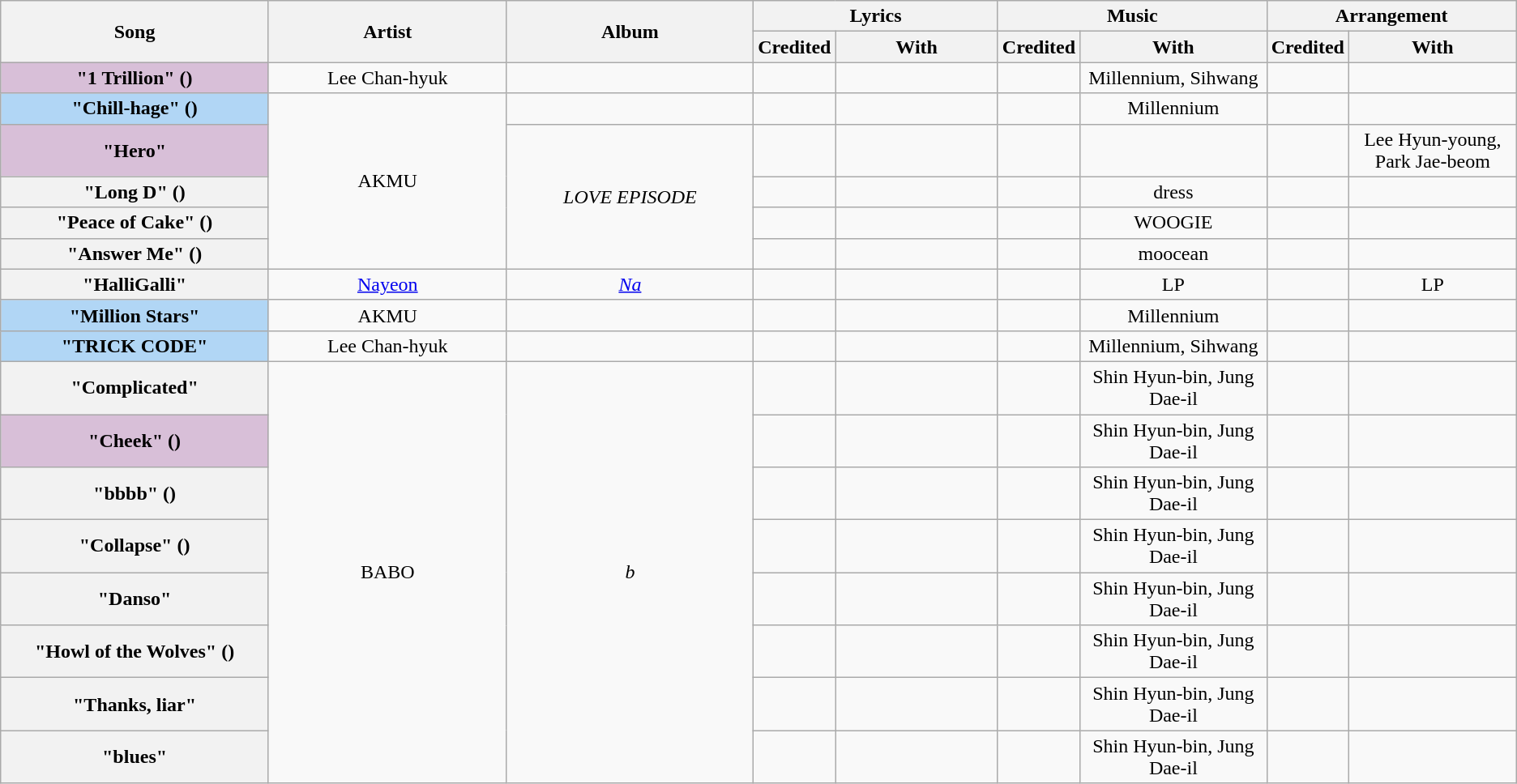<table class="wikitable plainrowheaders" style="text-align:center;">
<tr>
<th rowspan="2" width="300px">Song</th>
<th rowspan="2" width="300px">Artist</th>
<th rowspan="2" width="300px">Album</th>
<th colspan="2">Lyrics</th>
<th colspan="2">Music</th>
<th colspan="2">Arrangement</th>
</tr>
<tr>
<th width="50px">Credited</th>
<th width="200px">With</th>
<th width="50px">Credited</th>
<th width="200px">With</th>
<th width="50px">Credited</th>
<th width="200px">With</th>
</tr>
<tr>
<th scope="row" style="background-color:#D8BFD8">"1 Trillion" () </th>
<td>Lee Chan-hyuk</td>
<td></td>
<td></td>
<td></td>
<td></td>
<td>Millennium, Sihwang</td>
<td></td>
<td></td>
</tr>
<tr>
<th scope="row" style="background-color:#b1d6f5">"Chill-hage" () <br></th>
<td rowspan="5">AKMU</td>
<td></td>
<td></td>
<td></td>
<td></td>
<td>Millennium</td>
<td></td>
<td></td>
</tr>
<tr>
<th scope="row" style="background-color:#D8BFD8">"Hero" </th>
<td rowspan="4"><em>LOVE EPISODE</em></td>
<td></td>
<td></td>
<td></td>
<td></td>
<td></td>
<td>Lee Hyun-young, Park Jae-beom</td>
</tr>
<tr>
<th scope="row">"Long D" ()</th>
<td></td>
<td></td>
<td></td>
<td>dress</td>
<td></td>
<td></td>
</tr>
<tr>
<th scope="row">"Peace of Cake" ()</th>
<td></td>
<td></td>
<td></td>
<td>WOOGIE</td>
<td></td>
<td></td>
</tr>
<tr>
<th scope="row">"Answer Me" ()</th>
<td></td>
<td></td>
<td></td>
<td>moocean</td>
<td></td>
<td></td>
</tr>
<tr>
<th scope="row">"HalliGalli"</th>
<td><a href='#'>Nayeon</a></td>
<td><em><a href='#'>Na</a></em></td>
<td></td>
<td></td>
<td></td>
<td>LP</td>
<td></td>
<td>LP</td>
</tr>
<tr>
<th scope="row" style="background-color:#b1d6f5">"Million Stars" <br></th>
<td>AKMU</td>
<td></td>
<td></td>
<td></td>
<td></td>
<td>Millennium</td>
<td></td>
<td></td>
</tr>
<tr>
<th scope="row" style="background-color:#b1d6f5">"TRICK CODE" <br></th>
<td>Lee Chan-hyuk</td>
<td></td>
<td></td>
<td></td>
<td></td>
<td>Millennium, Sihwang</td>
<td></td>
<td></td>
</tr>
<tr>
<th scope="row">"Complicated"</th>
<td rowspan="8">BABO</td>
<td rowspan="8"><em>b</em></td>
<td></td>
<td></td>
<td></td>
<td>Shin Hyun-bin, Jung Dae-il</td>
<td></td>
<td></td>
</tr>
<tr>
<th scope="row" style="background-color:#D8BFD8">"Cheek" () </th>
<td></td>
<td></td>
<td></td>
<td>Shin Hyun-bin, Jung Dae-il</td>
<td></td>
<td></td>
</tr>
<tr>
<th scope="row">"bbbb" ()</th>
<td></td>
<td></td>
<td></td>
<td>Shin Hyun-bin, Jung Dae-il</td>
<td></td>
<td></td>
</tr>
<tr>
<th scope="row">"Collapse" ()</th>
<td></td>
<td></td>
<td></td>
<td>Shin Hyun-bin, Jung Dae-il</td>
<td></td>
<td></td>
</tr>
<tr>
<th scope="row">"Danso"</th>
<td></td>
<td></td>
<td></td>
<td>Shin Hyun-bin, Jung Dae-il</td>
<td></td>
<td></td>
</tr>
<tr>
<th scope="row">"Howl of the Wolves" ()</th>
<td></td>
<td></td>
<td></td>
<td>Shin Hyun-bin, Jung Dae-il</td>
<td></td>
<td></td>
</tr>
<tr>
<th scope="row">"Thanks, liar"</th>
<td></td>
<td></td>
<td></td>
<td>Shin Hyun-bin, Jung Dae-il</td>
<td></td>
<td></td>
</tr>
<tr>
<th scope="row">"blues"</th>
<td></td>
<td></td>
<td></td>
<td>Shin Hyun-bin, Jung Dae-il</td>
<td></td>
<td></td>
</tr>
</table>
